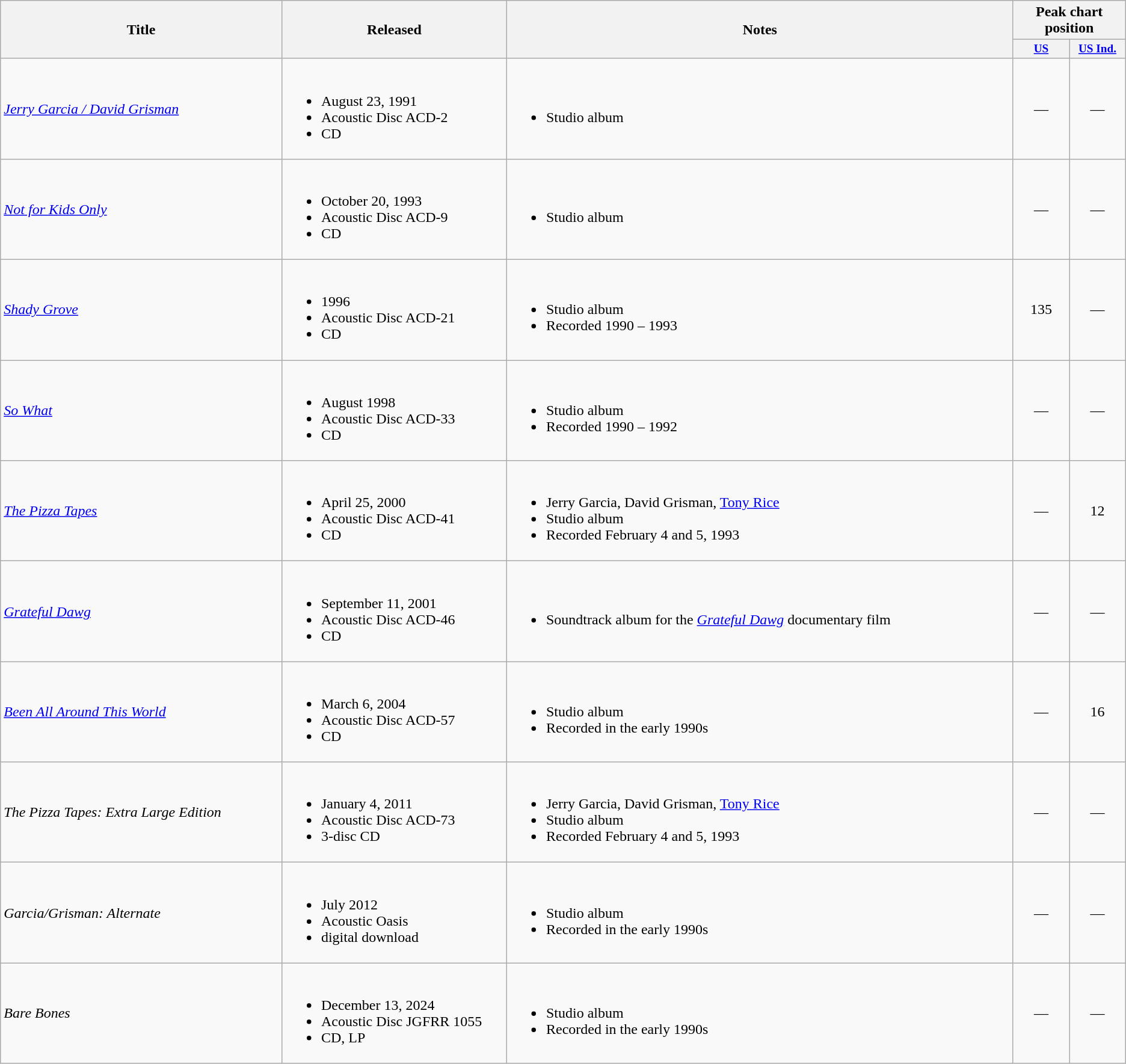<table class="wikitable">
<tr>
<th rowspan="2" style="width:25%">Title</th>
<th rowspan="2" style="width:20%">Released</th>
<th rowspan="2" style="width:45%">Notes</th>
<th colspan="2">Peak chart position</th>
</tr>
<tr>
<th style="width:5%;font-size:80%;"><a href='#'>US</a></th>
<th style="width:5%;font-size:80%;"><a href='#'>US Ind.</a></th>
</tr>
<tr>
<td><em><a href='#'>Jerry Garcia / David Grisman</a></em></td>
<td><br><ul><li>August 23, 1991</li><li>Acoustic Disc ACD-2</li><li>CD</li></ul></td>
<td><br><ul><li>Studio album</li></ul></td>
<td align="center">—</td>
<td align="center">—</td>
</tr>
<tr>
<td><em><a href='#'>Not for Kids Only</a></em></td>
<td><br><ul><li>October 20, 1993</li><li>Acoustic Disc ACD-9</li><li>CD</li></ul></td>
<td><br><ul><li>Studio album</li></ul></td>
<td align="center">—</td>
<td align="center">—</td>
</tr>
<tr>
<td><em><a href='#'>Shady Grove</a></em></td>
<td><br><ul><li>1996</li><li>Acoustic Disc ACD-21</li><li>CD</li></ul></td>
<td><br><ul><li>Studio album</li><li>Recorded 1990 – 1993</li></ul></td>
<td align="center">135</td>
<td align="center">—</td>
</tr>
<tr>
<td><em><a href='#'>So What</a></em></td>
<td><br><ul><li>August 1998</li><li>Acoustic Disc ACD-33</li><li>CD</li></ul></td>
<td><br><ul><li>Studio album</li><li>Recorded 1990 – 1992</li></ul></td>
<td align="center">—</td>
<td align="center">—</td>
</tr>
<tr>
<td><em><a href='#'>The Pizza Tapes</a></em></td>
<td><br><ul><li>April 25, 2000</li><li>Acoustic Disc ACD-41</li><li>CD</li></ul></td>
<td><br><ul><li>Jerry Garcia, David Grisman, <a href='#'>Tony Rice</a></li><li>Studio album</li><li>Recorded February 4 and 5, 1993</li></ul></td>
<td align="center">—</td>
<td align="center">12</td>
</tr>
<tr>
<td><em><a href='#'>Grateful Dawg</a></em></td>
<td><br><ul><li>September 11, 2001</li><li>Acoustic Disc ACD-46</li><li>CD</li></ul></td>
<td><br><ul><li>Soundtrack album for the <em><a href='#'>Grateful Dawg</a></em> documentary film</li></ul></td>
<td align="center">—</td>
<td align="center">—</td>
</tr>
<tr>
<td><em><a href='#'>Been All Around This World</a></em></td>
<td><br><ul><li>March 6, 2004</li><li>Acoustic Disc ACD-57</li><li>CD</li></ul></td>
<td><br><ul><li>Studio album</li><li>Recorded in the early 1990s</li></ul></td>
<td align="center">—</td>
<td align="center">16</td>
</tr>
<tr>
<td><em>The Pizza Tapes: Extra Large Edition</em> </td>
<td><br><ul><li>January 4, 2011</li><li>Acoustic Disc ACD-73</li><li>3-disc CD</li></ul></td>
<td><br><ul><li>Jerry Garcia, David Grisman, <a href='#'>Tony Rice</a></li><li>Studio album</li><li>Recorded February 4 and 5, 1993</li></ul></td>
<td align="center">—</td>
<td align="center">—</td>
</tr>
<tr>
<td><em>Garcia/Grisman: Alternate</em> </td>
<td><br><ul><li>July 2012</li><li>Acoustic Oasis</li><li>digital download</li></ul></td>
<td><br><ul><li>Studio album</li><li>Recorded in the early 1990s</li></ul></td>
<td align="center">—</td>
<td align="center">—</td>
</tr>
<tr>
<td><em>Bare Bones</em> </td>
<td><br><ul><li>December 13, 2024</li><li>Acoustic Disc JGFRR 1055</li><li>CD, LP</li></ul></td>
<td><br><ul><li>Studio album</li><li>Recorded in the early 1990s</li></ul></td>
<td align="center">—</td>
<td align="center">—</td>
</tr>
</table>
